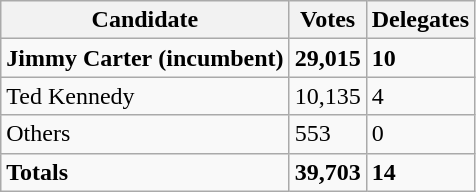<table class="wikitable">
<tr>
<th>Candidate</th>
<th>Votes</th>
<th>Delegates</th>
</tr>
<tr>
<td><strong>Jimmy Carter</strong> <strong>(incumbent)</strong></td>
<td><strong>29,015</strong></td>
<td><strong>10</strong></td>
</tr>
<tr>
<td>Ted Kennedy</td>
<td>10,135</td>
<td>4</td>
</tr>
<tr>
<td>Others</td>
<td>553</td>
<td>0</td>
</tr>
<tr>
<td><strong>Totals</strong></td>
<td><strong>39,703</strong></td>
<td><strong>14</strong></td>
</tr>
</table>
